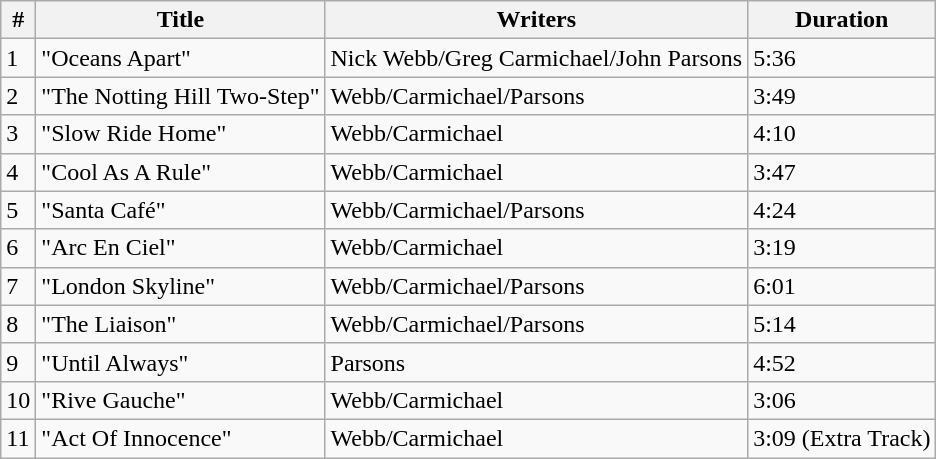<table class="wikitable">
<tr>
<th>#</th>
<th>Title</th>
<th>Writers</th>
<th>Duration</th>
</tr>
<tr>
<td>1</td>
<td>"Oceans Apart"</td>
<td>Nick Webb/Greg Carmichael/John Parsons</td>
<td>5:36</td>
</tr>
<tr>
<td>2</td>
<td>"The Notting Hill Two-Step"</td>
<td>Webb/Carmichael/Parsons</td>
<td>3:49</td>
</tr>
<tr>
<td>3</td>
<td>"Slow Ride Home"</td>
<td>Webb/Carmichael</td>
<td>4:10</td>
</tr>
<tr>
<td>4</td>
<td>"Cool As A Rule"</td>
<td>Webb/Carmichael</td>
<td>3:47</td>
</tr>
<tr>
<td>5</td>
<td>"Santa Café"</td>
<td>Webb/Carmichael/Parsons</td>
<td>4:24</td>
</tr>
<tr>
<td>6</td>
<td>"Arc En Ciel"</td>
<td>Webb/Carmichael</td>
<td>3:19</td>
</tr>
<tr>
<td>7</td>
<td>"London Skyline"</td>
<td>Webb/Carmichael/Parsons</td>
<td>6:01</td>
</tr>
<tr>
<td>8</td>
<td>"The Liaison"</td>
<td>Webb/Carmichael/Parsons</td>
<td>5:14</td>
</tr>
<tr>
<td>9</td>
<td>"Until Always"</td>
<td>Parsons</td>
<td>4:52</td>
</tr>
<tr>
<td>10</td>
<td>"Rive Gauche"</td>
<td>Webb/Carmichael</td>
<td>3:06</td>
</tr>
<tr>
<td>11</td>
<td>"Act Of Innocence"</td>
<td>Webb/Carmichael</td>
<td>3:09 (Extra Track)</td>
</tr>
</table>
